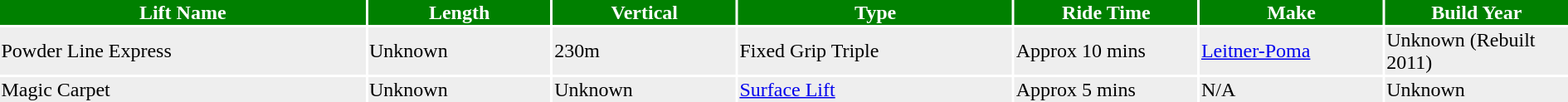<table ->
<tr>
<th width=20% style="background: green; color: white;">Lift Name</th>
<th width=10% style="background: green; color: white;">Length</th>
<th width=10% style="background: green; color: white;">Vertical</th>
<th width=15% style="background: green; color: white;">Type</th>
<th width=10% style="background: green; color: white;">Ride Time</th>
<th width=10% style="background: green; color: white;">Make</th>
<th width=10% style="background: green; color: white;">Build Year</th>
</tr>
<tr style="background: #eeeeee; color: black;">
<td>Powder Line Express</td>
<td>Unknown</td>
<td>230m</td>
<td>Fixed Grip Triple</td>
<td>Approx 10 mins</td>
<td><a href='#'>Leitner-Poma</a></td>
<td>Unknown (Rebuilt 2011)</td>
</tr>
<tr style="background: #eeeeee; color: black;">
<td>Magic Carpet</td>
<td>Unknown</td>
<td>Unknown</td>
<td><a href='#'>Surface Lift</a></td>
<td>Approx 5 mins</td>
<td>N/A</td>
<td>Unknown</td>
</tr>
</table>
